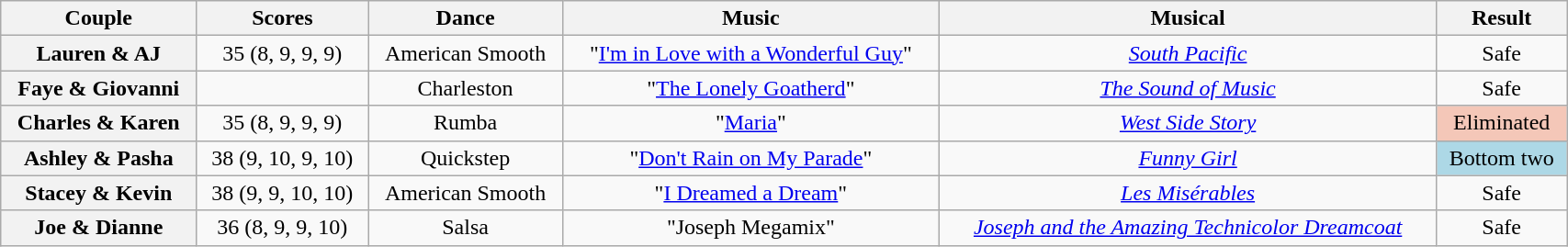<table class="wikitable sortable" style="text-align:center; width:90%">
<tr>
<th scope="col">Couple</th>
<th scope="col">Scores</th>
<th scope="col" class="unsortable">Dance</th>
<th scope="col" class="unsortable">Music</th>
<th scope="col" class="unsortable">Musical</th>
<th scope="col" class="unsortable">Result</th>
</tr>
<tr>
<th scope="row">Lauren & AJ</th>
<td>35 (8, 9, 9, 9)</td>
<td>American Smooth</td>
<td>"<a href='#'>I'm in Love with a Wonderful Guy</a>"</td>
<td><em><a href='#'>South Pacific</a></em></td>
<td>Safe</td>
</tr>
<tr>
<th scope="row">Faye & Giovanni</th>
<td></td>
<td>Charleston</td>
<td>"<a href='#'>The Lonely Goatherd</a>"</td>
<td><em><a href='#'>The Sound of Music</a></em></td>
<td>Safe</td>
</tr>
<tr>
<th scope="row">Charles & Karen</th>
<td>35 (8, 9, 9, 9)</td>
<td>Rumba</td>
<td>"<a href='#'>Maria</a>"</td>
<td><em><a href='#'>West Side Story</a></em></td>
<td bgcolor="f4c7b8">Eliminated</td>
</tr>
<tr>
<th scope="row">Ashley & Pasha</th>
<td>38 (9, 10, 9, 10)</td>
<td>Quickstep</td>
<td>"<a href='#'>Don't Rain on My Parade</a>"</td>
<td><em><a href='#'>Funny Girl</a></em></td>
<td bgcolor="lightblue">Bottom two</td>
</tr>
<tr>
<th scope="row">Stacey & Kevin</th>
<td>38 (9, 9, 10, 10)</td>
<td>American Smooth</td>
<td>"<a href='#'>I Dreamed a Dream</a>"</td>
<td><em><a href='#'>Les Misérables</a></em></td>
<td>Safe</td>
</tr>
<tr>
<th scope="row">Joe & Dianne</th>
<td>36 (8, 9, 9, 10)</td>
<td>Salsa</td>
<td>"Joseph Megamix"</td>
<td><em><a href='#'>Joseph and the Amazing Technicolor Dreamcoat</a></em></td>
<td>Safe</td>
</tr>
</table>
